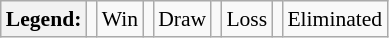<table class="wikitable" style="font-size:90%;">
<tr>
<th>Legend:</th>
<td></td>
<td>Win</td>
<td></td>
<td>Draw</td>
<td></td>
<td>Loss</td>
<td></td>
<td>Eliminated</td>
</tr>
</table>
